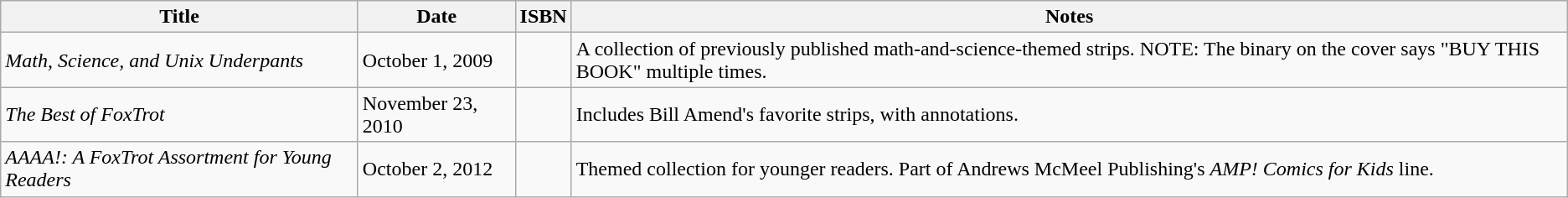<table class="wikitable">
<tr>
<th>Title</th>
<th>Date</th>
<th>ISBN</th>
<th>Notes</th>
</tr>
<tr>
<td><em>Math, Science, and Unix Underpants</em></td>
<td>October 1, 2009</td>
<td></td>
<td>A collection of previously published math-and-science-themed strips. NOTE: The binary on the cover says "BUY THIS BOOK" multiple times.</td>
</tr>
<tr>
<td><em>The Best of FoxTrot</em></td>
<td>November 23, 2010</td>
<td></td>
<td>Includes Bill Amend's favorite strips, with annotations.</td>
</tr>
<tr>
<td><em>AAAA!: A FoxTrot Assortment for Young Readers</em></td>
<td>October 2, 2012</td>
<td></td>
<td>Themed collection for younger readers. Part of Andrews McMeel Publishing's <em>AMP! Comics for Kids</em> line.</td>
</tr>
</table>
